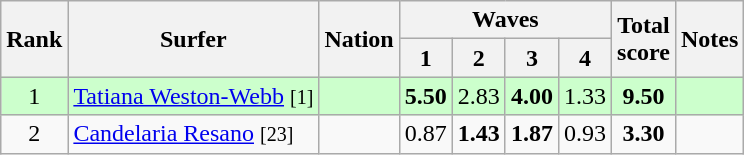<table class="wikitable sortable" style="text-align:center">
<tr>
<th rowspan=2>Rank</th>
<th rowspan=2>Surfer</th>
<th rowspan=2>Nation</th>
<th colspan=4>Waves</th>
<th rowspan=2>Total<br>score</th>
<th rowspan=2>Notes</th>
</tr>
<tr>
<th>1</th>
<th>2</th>
<th>3</th>
<th>4</th>
</tr>
<tr bgcolor=ccffcc>
<td>1</td>
<td align=left><a href='#'>Tatiana Weston-Webb</a> <small>[1]</small></td>
<td align=left></td>
<td><strong>5.50</strong></td>
<td>2.83</td>
<td><strong>4.00</strong></td>
<td>1.33</td>
<td><strong>9.50</strong></td>
<td></td>
</tr>
<tr>
<td>2</td>
<td align=left><a href='#'>Candelaria Resano</a> <small>[23]</small></td>
<td align=left></td>
<td>0.87</td>
<td><strong>1.43</strong></td>
<td><strong>1.87</strong></td>
<td>0.93</td>
<td><strong>3.30</strong></td>
<td></td>
</tr>
</table>
